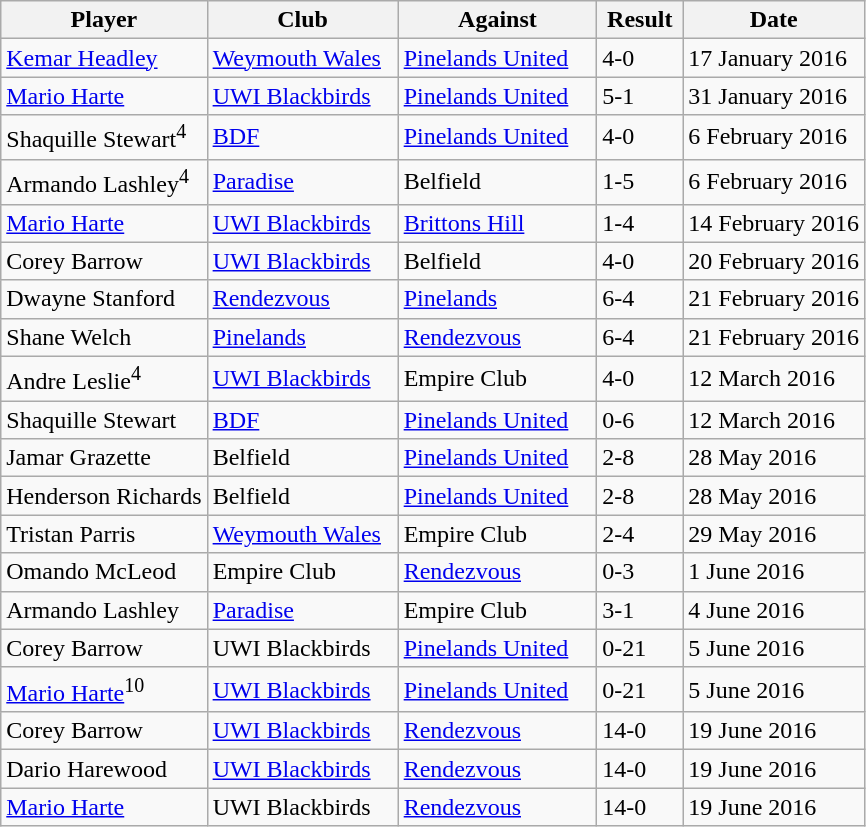<table class="wikitable" align="center">
<tr>
<th>Player</th>
<th width=120>Club</th>
<th width=125>Against</th>
<th width=50>Result</th>
<th>Date</th>
</tr>
<tr>
<td><a href='#'>Kemar Headley</a></td>
<td><a href='#'>Weymouth Wales</a></td>
<td><a href='#'>Pinelands United</a></td>
<td>4-0</td>
<td>17 January 2016</td>
</tr>
<tr>
<td><a href='#'>Mario Harte</a></td>
<td><a href='#'>UWI Blackbirds</a></td>
<td><a href='#'>Pinelands United</a></td>
<td>5-1</td>
<td>31 January 2016</td>
</tr>
<tr>
<td>Shaquille Stewart<sup>4</sup></td>
<td><a href='#'>BDF</a></td>
<td><a href='#'>Pinelands United</a></td>
<td>4-0</td>
<td>6 February 2016</td>
</tr>
<tr>
<td>Armando Lashley<sup>4</sup></td>
<td><a href='#'>Paradise</a></td>
<td>Belfield</td>
<td>1-5</td>
<td>6 February 2016</td>
</tr>
<tr>
<td><a href='#'>Mario Harte</a></td>
<td><a href='#'>UWI Blackbirds</a></td>
<td><a href='#'>Brittons Hill</a></td>
<td>1-4</td>
<td>14 February 2016</td>
</tr>
<tr>
<td>Corey Barrow</td>
<td><a href='#'>UWI Blackbirds</a></td>
<td>Belfield</td>
<td>4-0</td>
<td>20 February 2016</td>
</tr>
<tr>
<td>Dwayne Stanford</td>
<td><a href='#'>Rendezvous</a></td>
<td><a href='#'>Pinelands</a></td>
<td>6-4</td>
<td>21 February 2016</td>
</tr>
<tr>
<td>Shane Welch</td>
<td><a href='#'>Pinelands</a></td>
<td><a href='#'>Rendezvous</a></td>
<td>6-4</td>
<td>21 February 2016</td>
</tr>
<tr>
<td>Andre Leslie<sup>4</sup></td>
<td><a href='#'>UWI Blackbirds</a></td>
<td>Empire Club</td>
<td>4-0</td>
<td>12 March 2016</td>
</tr>
<tr>
<td>Shaquille Stewart</td>
<td><a href='#'>BDF</a></td>
<td><a href='#'>Pinelands United</a></td>
<td>0-6</td>
<td>12 March 2016</td>
</tr>
<tr>
<td>Jamar Grazette</td>
<td>Belfield</td>
<td><a href='#'>Pinelands United</a></td>
<td>2-8</td>
<td>28 May 2016</td>
</tr>
<tr>
<td>Henderson Richards</td>
<td>Belfield</td>
<td><a href='#'>Pinelands United</a></td>
<td>2-8</td>
<td>28 May 2016</td>
</tr>
<tr>
<td>Tristan Parris</td>
<td><a href='#'>Weymouth Wales</a></td>
<td>Empire Club</td>
<td>2-4</td>
<td>29 May 2016</td>
</tr>
<tr>
<td>Omando McLeod</td>
<td>Empire Club</td>
<td><a href='#'>Rendezvous</a></td>
<td>0-3</td>
<td>1 June 2016</td>
</tr>
<tr>
<td>Armando Lashley</td>
<td><a href='#'>Paradise</a></td>
<td>Empire Club</td>
<td>3-1</td>
<td>4 June 2016</td>
</tr>
<tr>
<td>Corey Barrow</td>
<td>UWI Blackbirds</td>
<td><a href='#'>Pinelands United</a></td>
<td>0-21</td>
<td>5 June 2016</td>
</tr>
<tr>
<td><a href='#'>Mario Harte</a><sup>10</sup></td>
<td><a href='#'>UWI Blackbirds</a></td>
<td><a href='#'>Pinelands United</a></td>
<td>0-21</td>
<td>5 June 2016</td>
</tr>
<tr>
<td>Corey Barrow</td>
<td><a href='#'>UWI Blackbirds</a></td>
<td><a href='#'>Rendezvous</a></td>
<td>14-0</td>
<td>19 June 2016</td>
</tr>
<tr>
<td>Dario Harewood</td>
<td><a href='#'>UWI Blackbirds</a></td>
<td><a href='#'>Rendezvous</a></td>
<td>14-0</td>
<td>19 June 2016</td>
</tr>
<tr>
<td><a href='#'>Mario Harte</a></td>
<td>UWI Blackbirds</td>
<td><a href='#'>Rendezvous</a></td>
<td>14-0</td>
<td>19 June 2016</td>
</tr>
</table>
